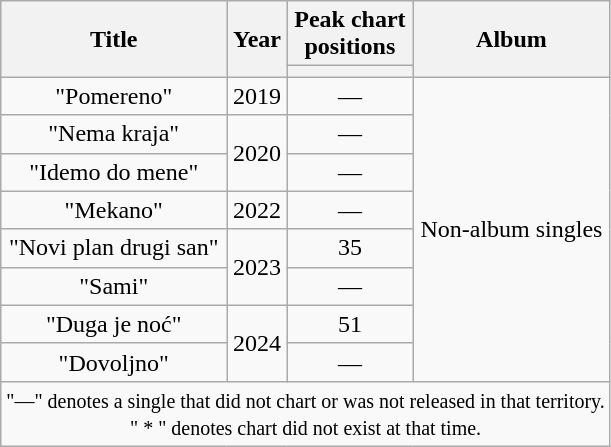<table class="wikitable plainrowheaders" style="text-align:center;">
<tr>
<th rowspan="2" scope="col">Title</th>
<th rowspan="2" scope="col">Year</th>
<th><strong>Peak chart</strong><br><strong>positions</strong></th>
<th rowspan="2" scope="col">Album</th>
</tr>
<tr>
<th></th>
</tr>
<tr>
<td>"Pomereno"</td>
<td>2019</td>
<td>—</td>
<td rowspan="8">Non-album singles</td>
</tr>
<tr>
<td>"Nema kraja"</td>
<td rowspan="2">2020</td>
<td>—</td>
</tr>
<tr>
<td>"Idemo do mene"</td>
<td>—</td>
</tr>
<tr>
<td>"Mekano"</td>
<td>2022</td>
<td>—</td>
</tr>
<tr>
<td>"Novi plan drugi san"</td>
<td rowspan="2">2023</td>
<td>35</td>
</tr>
<tr>
<td>"Sami"</td>
<td>—</td>
</tr>
<tr>
<td>"Duga je noć"</td>
<td rowspan="2">2024</td>
<td>51</td>
</tr>
<tr>
<td>"Dovoljno"</td>
<td>—</td>
</tr>
<tr>
<td colspan="4"><small>"—" denotes a single that did not chart or was not released in that territory.</small><br><small>" * " denotes chart did not exist at that time.</small></td>
</tr>
</table>
